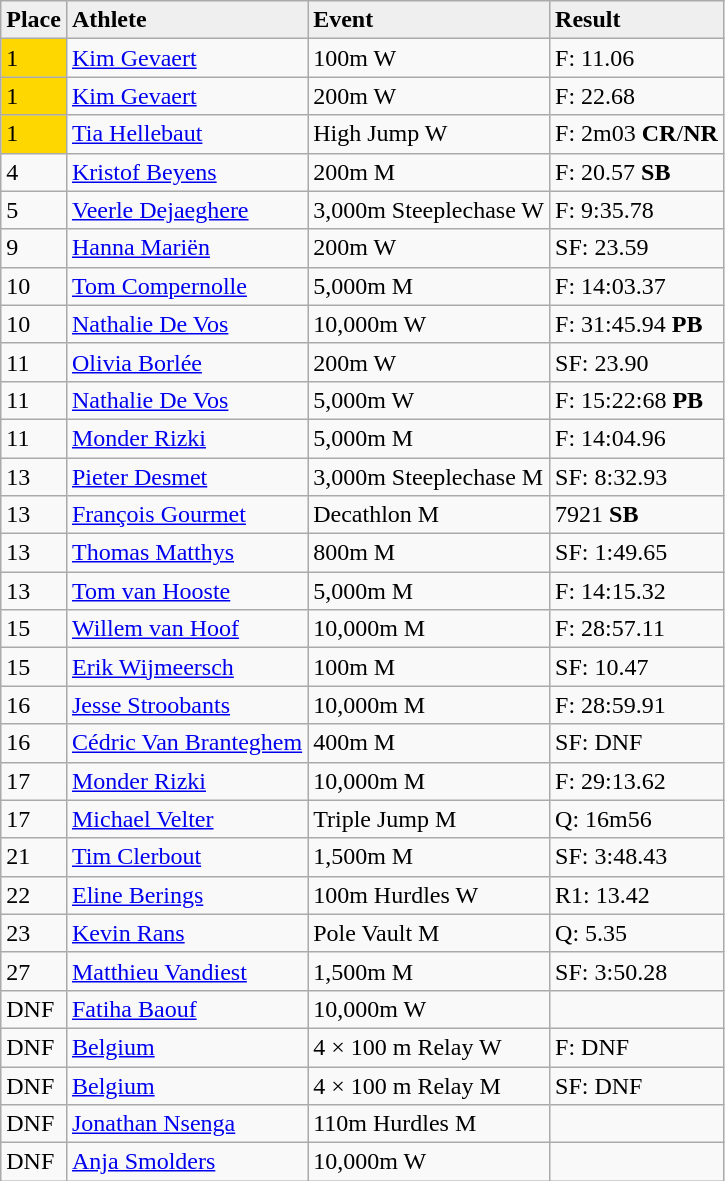<table class="wikitable">
<tr>
<td !align="center" bgcolor="efefef"><strong>Place</strong></td>
<td !align="center" bgcolor="efefef"><strong>Athlete</strong></td>
<td !align="center" bgcolor="efefef"><strong>Event</strong></td>
<td !align="center" bgcolor="efefef"><strong>Result</strong></td>
</tr>
<tr>
<td bgcolor="gold">1</td>
<td><a href='#'>Kim Gevaert</a></td>
<td>100m W</td>
<td>F: 11.06</td>
</tr>
<tr>
<td bgcolor="gold">1</td>
<td><a href='#'>Kim Gevaert</a></td>
<td>200m W</td>
<td>F: 22.68</td>
</tr>
<tr>
<td bgcolor="gold">1</td>
<td><a href='#'>Tia Hellebaut</a></td>
<td>High Jump W</td>
<td>F: 2m03 <strong>CR</strong>/<strong>NR</strong></td>
</tr>
<tr>
<td>4</td>
<td><a href='#'>Kristof Beyens</a></td>
<td>200m M</td>
<td>F: 20.57 <strong>SB</strong></td>
</tr>
<tr>
<td>5</td>
<td><a href='#'>Veerle Dejaeghere</a></td>
<td>3,000m Steeplechase W</td>
<td>F: 9:35.78</td>
</tr>
<tr>
<td>9</td>
<td><a href='#'>Hanna Mariën</a></td>
<td>200m W</td>
<td>SF: 23.59</td>
</tr>
<tr>
<td>10</td>
<td><a href='#'>Tom Compernolle</a></td>
<td>5,000m M</td>
<td>F: 14:03.37</td>
</tr>
<tr>
<td>10</td>
<td><a href='#'>Nathalie De Vos</a></td>
<td>10,000m W</td>
<td>F: 31:45.94 <strong>PB</strong></td>
</tr>
<tr>
<td>11</td>
<td><a href='#'>Olivia Borlée</a></td>
<td>200m W</td>
<td>SF: 23.90</td>
</tr>
<tr>
<td>11</td>
<td><a href='#'>Nathalie De Vos</a></td>
<td>5,000m W</td>
<td>F: 15:22:68 <strong>PB</strong></td>
</tr>
<tr>
<td>11</td>
<td><a href='#'>Monder Rizki</a></td>
<td>5,000m M</td>
<td>F: 14:04.96</td>
</tr>
<tr>
<td>13</td>
<td><a href='#'>Pieter Desmet</a></td>
<td>3,000m Steeplechase M</td>
<td>SF: 8:32.93</td>
</tr>
<tr>
<td>13</td>
<td><a href='#'>François Gourmet</a></td>
<td>Decathlon M</td>
<td>7921 <strong>SB</strong></td>
</tr>
<tr>
<td>13</td>
<td><a href='#'>Thomas Matthys</a></td>
<td>800m M</td>
<td>SF: 1:49.65</td>
</tr>
<tr>
<td>13</td>
<td><a href='#'>Tom van Hooste</a></td>
<td>5,000m M</td>
<td>F: 14:15.32</td>
</tr>
<tr>
<td>15</td>
<td><a href='#'>Willem van Hoof</a></td>
<td>10,000m M</td>
<td>F: 28:57.11</td>
</tr>
<tr>
<td>15</td>
<td><a href='#'>Erik Wijmeersch</a></td>
<td>100m M</td>
<td>SF: 10.47</td>
</tr>
<tr>
<td>16</td>
<td><a href='#'>Jesse Stroobants</a></td>
<td>10,000m M</td>
<td>F: 28:59.91</td>
</tr>
<tr>
<td>16</td>
<td><a href='#'>Cédric Van Branteghem</a></td>
<td>400m M</td>
<td>SF: DNF</td>
</tr>
<tr>
<td>17</td>
<td><a href='#'>Monder Rizki</a></td>
<td>10,000m M</td>
<td>F: 29:13.62</td>
</tr>
<tr>
<td>17</td>
<td><a href='#'>Michael Velter</a></td>
<td>Triple Jump M</td>
<td>Q: 16m56</td>
</tr>
<tr>
<td>21</td>
<td><a href='#'>Tim Clerbout</a></td>
<td>1,500m M</td>
<td>SF: 3:48.43</td>
</tr>
<tr>
<td>22</td>
<td><a href='#'>Eline Berings</a></td>
<td>100m Hurdles W</td>
<td>R1: 13.42</td>
</tr>
<tr>
<td>23</td>
<td><a href='#'>Kevin Rans</a></td>
<td>Pole Vault M</td>
<td>Q: 5.35</td>
</tr>
<tr>
<td>27</td>
<td><a href='#'>Matthieu Vandiest</a></td>
<td>1,500m M</td>
<td>SF: 3:50.28</td>
</tr>
<tr>
<td>DNF</td>
<td><a href='#'>Fatiha Baouf</a></td>
<td>10,000m W</td>
<td></td>
</tr>
<tr>
<td>DNF</td>
<td><a href='#'>Belgium</a></td>
<td>4 × 100 m Relay W</td>
<td>F: DNF</td>
</tr>
<tr>
<td>DNF</td>
<td><a href='#'>Belgium</a></td>
<td>4 × 100 m Relay M</td>
<td>SF: DNF</td>
</tr>
<tr>
<td>DNF</td>
<td><a href='#'>Jonathan Nsenga</a></td>
<td>110m Hurdles M</td>
<td></td>
</tr>
<tr>
<td>DNF</td>
<td><a href='#'>Anja Smolders</a></td>
<td>10,000m W</td>
<td></td>
</tr>
</table>
